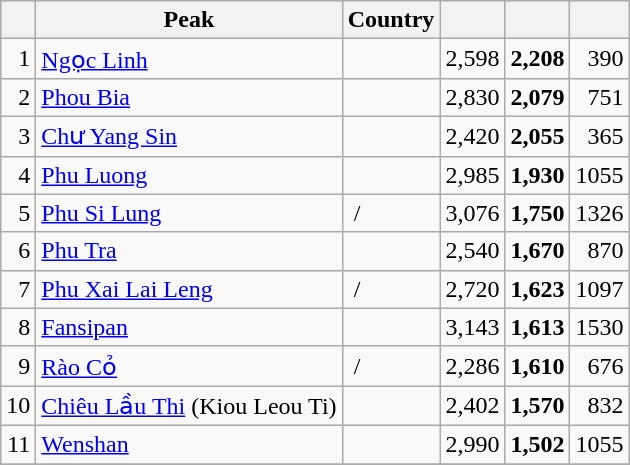<table class="wikitable sortable" style="text-align:right;">
<tr>
<th></th>
<th>Peak</th>
<th>Country</th>
<th></th>
<th></th>
<th></th>
</tr>
<tr>
<td>1</td>
<td style="text-align:left;"><a href='#'>Ngọc Linh</a></td>
<td style="text-align:left;"></td>
<td>2,598</td>
<td><strong>2,208</strong></td>
<td>390</td>
</tr>
<tr>
<td>2</td>
<td style="text-align:left;"><a href='#'>Phou Bia</a></td>
<td style="text-align:left;"></td>
<td>2,830</td>
<td><strong>2,079</strong></td>
<td>751</td>
</tr>
<tr>
<td>3</td>
<td style="text-align:left;"><a href='#'>Chư Yang Sin</a></td>
<td style="text-align:left;"></td>
<td>2,420</td>
<td><strong>2,055</strong></td>
<td>365</td>
</tr>
<tr>
<td>4</td>
<td style="text-align:left;"><a href='#'>Phu Luong</a></td>
<td style="text-align:left;"></td>
<td>2,985</td>
<td><strong>1,930</strong></td>
<td>1055</td>
</tr>
<tr>
<td>5</td>
<td style="text-align:left;"><a href='#'>Phu Si Lung</a></td>
<td style="text-align:left;"> / </td>
<td>3,076</td>
<td><strong>1,750</strong></td>
<td>1326</td>
</tr>
<tr>
<td>6</td>
<td style="text-align:left;"><a href='#'>Phu Tra</a></td>
<td style="text-align:left;"></td>
<td>2,540</td>
<td><strong>1,670</strong></td>
<td>870</td>
</tr>
<tr>
<td>7</td>
<td style="text-align:left;"><a href='#'>Phu Xai Lai Leng</a></td>
<td style="text-align:left;"> / </td>
<td>2,720</td>
<td><strong>1,623</strong></td>
<td>1097</td>
</tr>
<tr>
<td>8</td>
<td style="text-align:left;"><a href='#'>Fansipan</a></td>
<td style="text-align:left;"></td>
<td>3,143</td>
<td><strong>1,613</strong></td>
<td>1530</td>
</tr>
<tr>
<td>9</td>
<td style="text-align:left;"><a href='#'>Rào Cỏ</a></td>
<td style="text-align:left;"> / </td>
<td>2,286</td>
<td><strong>1,610</strong></td>
<td>676</td>
</tr>
<tr>
<td>10</td>
<td style="text-align:left;"><a href='#'>Chiêu Lầu Thi</a> (Kiou Leou Ti)</td>
<td style="text-align:left;"></td>
<td>2,402</td>
<td><strong>1,570</strong></td>
<td>832</td>
</tr>
<tr>
<td>11</td>
<td style="text-align:left;"><a href='#'>Wenshan</a></td>
<td style="text-align:left;"></td>
<td>2,990</td>
<td><strong>1,502</strong></td>
<td>1055</td>
</tr>
<tr>
</tr>
</table>
